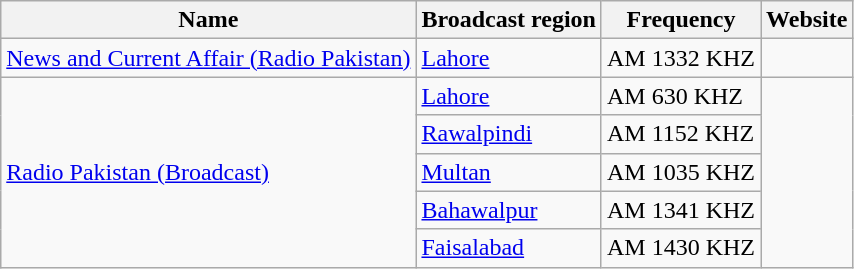<table class="wikitable">
<tr>
<th>Name</th>
<th>Broadcast region</th>
<th>Frequency</th>
<th>Website</th>
</tr>
<tr>
<td><a href='#'>News and Current Affair (Radio Pakistan)</a></td>
<td><a href='#'>Lahore</a></td>
<td>AM 1332 KHZ</td>
<td></td>
</tr>
<tr>
<td rowspan="5"><a href='#'>Radio Pakistan (Broadcast)</a></td>
<td><a href='#'>Lahore</a></td>
<td>AM 630 KHZ</td>
<td rowspan="5"></td>
</tr>
<tr>
<td><a href='#'>Rawalpindi</a></td>
<td>AM 1152 KHZ</td>
</tr>
<tr>
<td><a href='#'>Multan</a></td>
<td>AM 1035 KHZ</td>
</tr>
<tr>
<td><a href='#'>Bahawalpur</a></td>
<td>AM 1341 KHZ</td>
</tr>
<tr>
<td><a href='#'>Faisalabad</a></td>
<td>AM 1430 KHZ</td>
</tr>
</table>
